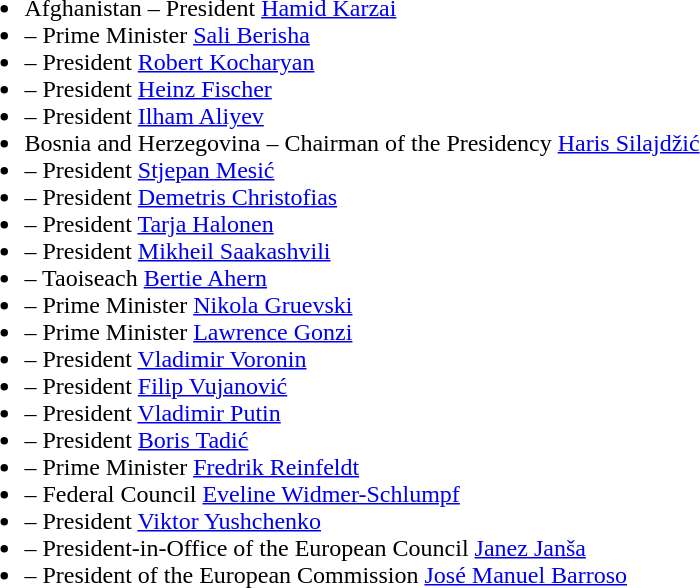<table>
<tr>
<td><br><ul><li> Afghanistan – President <a href='#'>Hamid Karzai</a></li><li> – Prime Minister <a href='#'>Sali Berisha</a></li><li> – President <a href='#'>Robert Kocharyan</a></li><li> – President <a href='#'>Heinz Fischer</a></li><li> – President <a href='#'>Ilham Aliyev</a></li><li> Bosnia and Herzegovina – Chairman of the Presidency <a href='#'>Haris Silajdžić</a></li><li> – President <a href='#'>Stjepan Mesić</a></li><li> – President <a href='#'>Demetris Christofias</a></li><li> – President <a href='#'>Tarja Halonen</a></li><li> – President <a href='#'>Mikheil Saakashvili</a></li><li> – Taoiseach <a href='#'>Bertie Ahern</a></li><li> – Prime Minister <a href='#'>Nikola Gruevski</a></li><li> – Prime Minister <a href='#'>Lawrence Gonzi</a></li><li> – President <a href='#'>Vladimir Voronin</a></li><li> – President <a href='#'>Filip Vujanović</a></li><li> – President <a href='#'>Vladimir Putin</a></li><li> – President <a href='#'>Boris Tadić</a></li><li> – Prime Minister <a href='#'>Fredrik Reinfeldt</a></li><li> – Federal Council <a href='#'>Eveline Widmer-Schlumpf</a></li><li> – President <a href='#'>Viktor Yushchenko</a></li><li> – President-in-Office of the European Council <a href='#'>Janez Janša</a></li><li> – President of the European Commission <a href='#'>José Manuel Barroso</a></li></ul></td>
</tr>
</table>
